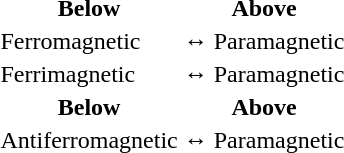<table>
<tr>
<th>Below </th>
<th>Above </th>
</tr>
<tr>
<td>Ferromagnetic</td>
<td>↔ Paramagnetic</td>
</tr>
<tr>
<td>Ferrimagnetic</td>
<td>↔ Paramagnetic</td>
</tr>
<tr>
<th>Below </th>
<th>Above </th>
</tr>
<tr>
<td>Antiferromagnetic</td>
<td>↔ Paramagnetic</td>
</tr>
</table>
